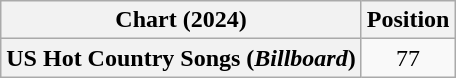<table class="wikitable plainrowheaders" style="text-align:center">
<tr>
<th scope="col">Chart (2024)</th>
<th scope="col">Position</th>
</tr>
<tr>
<th scope="row">US Hot Country Songs (<em>Billboard</em>)</th>
<td>77</td>
</tr>
</table>
